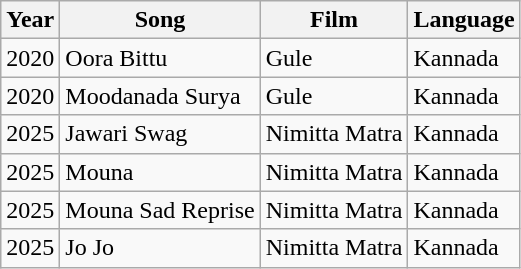<table class="wikitable">
<tr>
<th>Year</th>
<th>Song</th>
<th>Film</th>
<th>Language</th>
</tr>
<tr>
<td>2020</td>
<td>Oora Bittu</td>
<td>Gule</td>
<td>Kannada</td>
</tr>
<tr>
<td>2020</td>
<td>Moodanada Surya</td>
<td>Gule</td>
<td>Kannada</td>
</tr>
<tr>
<td>2025</td>
<td>Jawari Swag</td>
<td>Nimitta Matra</td>
<td>Kannada</td>
</tr>
<tr>
<td>2025</td>
<td>Mouna</td>
<td>Nimitta Matra</td>
<td>Kannada</td>
</tr>
<tr>
<td>2025</td>
<td>Mouna Sad Reprise</td>
<td>Nimitta Matra</td>
<td>Kannada</td>
</tr>
<tr>
<td>2025</td>
<td>Jo Jo</td>
<td>Nimitta Matra</td>
<td>Kannada</td>
</tr>
</table>
